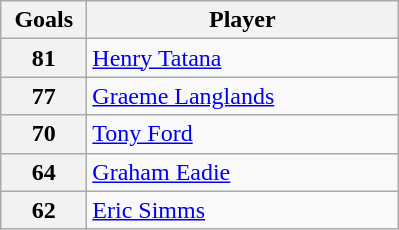<table class="wikitable" style="text-align:left;">
<tr>
<th width=50>Goals</th>
<th width=200>Player</th>
</tr>
<tr>
<th>81</th>
<td> <a href='#'>Henry Tatana</a></td>
</tr>
<tr>
<th>77</th>
<td> <a href='#'>Graeme Langlands</a></td>
</tr>
<tr>
<th>70</th>
<td> <a href='#'>Tony Ford</a></td>
</tr>
<tr>
<th>64</th>
<td> <a href='#'>Graham Eadie</a></td>
</tr>
<tr>
<th>62</th>
<td> <a href='#'>Eric Simms</a></td>
</tr>
</table>
